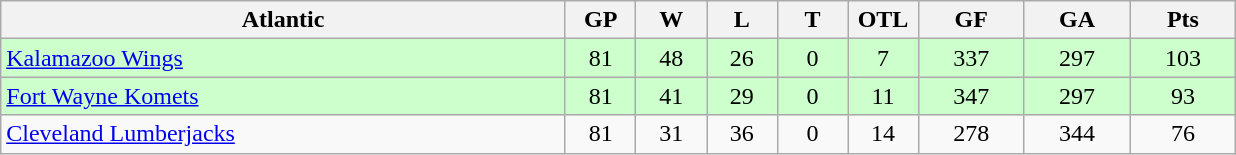<table class="wikitable">
<tr>
<th width="40%">Atlantic</th>
<th width="5%">GP</th>
<th width="5%">W</th>
<th width="5%">L</th>
<th width="5%">T</th>
<th width="5%">OTL</th>
<th width="7.5%">GF</th>
<th width="7.5%">GA</th>
<th width="7.5%">Pts</th>
</tr>
<tr align="center" bgcolor="#CCFFCC">
<td align="left"><a href='#'>Kalamazoo Wings</a></td>
<td>81</td>
<td>48</td>
<td>26</td>
<td>0</td>
<td>7</td>
<td>337</td>
<td>297</td>
<td>103</td>
</tr>
<tr align="center" bgcolor="#CCFFCC">
<td align="left"><a href='#'>Fort Wayne Komets</a></td>
<td>81</td>
<td>41</td>
<td>29</td>
<td>0</td>
<td>11</td>
<td>347</td>
<td>297</td>
<td>93</td>
</tr>
<tr align="center">
<td align="left"><a href='#'>Cleveland Lumberjacks</a></td>
<td>81</td>
<td>31</td>
<td>36</td>
<td>0</td>
<td>14</td>
<td>278</td>
<td>344</td>
<td>76</td>
</tr>
</table>
